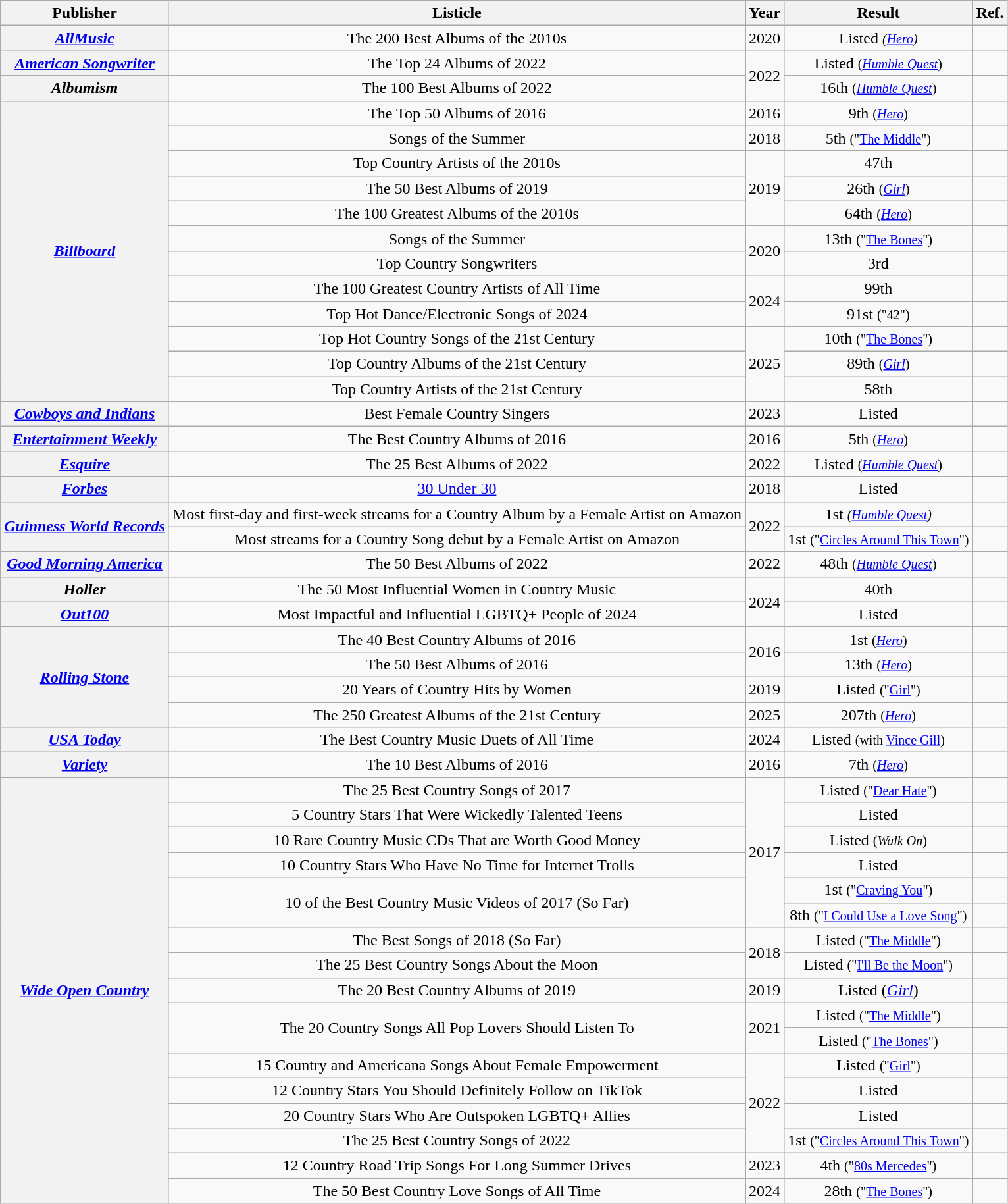<table class="wikitable plainrowheaders sortable" style="text-align:center;">
<tr>
<th scope="col">Publisher</th>
<th>Listicle</th>
<th>Year</th>
<th>Result</th>
<th>Ref.</th>
</tr>
<tr>
<th scope="row"><em><a href='#'>AllMusic</a></em></th>
<td>The 200 Best Albums of the 2010s</td>
<td>2020</td>
<td>Listed <em><small>(<a href='#'>Hero</a>)</small></em></td>
<td></td>
</tr>
<tr>
<th scope="row"><em><a href='#'>American Songwriter</a></em></th>
<td>The Top 24 Albums of 2022</td>
<td rowspan="2">2022</td>
<td>Listed <small>(<em><a href='#'>Humble Quest</a></em>)</small></td>
<td></td>
</tr>
<tr>
<th scope="row"><em>Albumism</em></th>
<td>The 100 Best Albums of 2022</td>
<td>16th <small>(<em><a href='#'>Humble Quest</a></em>)</small></td>
<td></td>
</tr>
<tr>
<th rowspan="12" scope="row"><a href='#'><em>Billboard</em></a></th>
<td>The Top 50 Albums of 2016</td>
<td>2016</td>
<td>9th <small>(<a href='#'><em>Hero</em></a>)</small></td>
<td></td>
</tr>
<tr>
<td>Songs of the Summer</td>
<td>2018</td>
<td>5th <small>("<a href='#'>The Middle</a>")</small></td>
<td></td>
</tr>
<tr>
<td>Top Country Artists of the 2010s</td>
<td rowspan="3">2019</td>
<td>47th</td>
<td></td>
</tr>
<tr>
<td>The 50 Best Albums of 2019</td>
<td>26th <small>(<a href='#'><em>Girl</em></a>)</small></td>
<td></td>
</tr>
<tr>
<td>The 100 Greatest Albums of the 2010s</td>
<td>64th <small>(<a href='#'><em>Hero</em></a>)</small></td>
<td></td>
</tr>
<tr>
<td>Songs of the Summer</td>
<td rowspan="2">2020</td>
<td>13th <small>("<a href='#'>The Bones</a>")</small></td>
<td></td>
</tr>
<tr>
<td>Top Country Songwriters</td>
<td>3rd</td>
<td></td>
</tr>
<tr>
<td>The 100 Greatest Country Artists of All Time</td>
<td rowspan="2">2024</td>
<td>99th</td>
<td></td>
</tr>
<tr>
<td>Top Hot Dance/Electronic Songs of 2024</td>
<td>91st <small>("42")</small></td>
<td></td>
</tr>
<tr>
<td>Top Hot Country Songs of the 21st Century</td>
<td rowspan="3">2025</td>
<td>10th <small>("<a href='#'>The Bones</a>")</small></td>
<td></td>
</tr>
<tr>
<td>Top Country Albums of the 21st Century</td>
<td>89th <small>(<em><a href='#'>Girl</a></em>)</small></td>
<td></td>
</tr>
<tr>
<td>Top Country Artists of the 21st Century</td>
<td>58th</td>
<td></td>
</tr>
<tr>
<th scope="row"><a href='#'><em>Cowboys and Indians</em></a></th>
<td>Best Female Country Singers</td>
<td>2023</td>
<td>Listed</td>
<td></td>
</tr>
<tr>
<th scope="row"><em><a href='#'>Entertainment Weekly</a></em></th>
<td>The Best Country Albums of 2016</td>
<td>2016</td>
<td>5th <small>(<a href='#'><em>Hero</em></a>)</small></td>
<td></td>
</tr>
<tr>
<th scope="row"><a href='#'><em>Esquire</em></a></th>
<td>The 25 Best Albums of 2022</td>
<td>2022</td>
<td>Listed <small>(<em><a href='#'>Humble Quest</a></em>)</small></td>
<td></td>
</tr>
<tr>
<th scope="row"><em><a href='#'>Forbes</a></em></th>
<td><a href='#'>30 Under 30</a></td>
<td>2018</td>
<td>Listed</td>
<td></td>
</tr>
<tr>
<th scope="row" rowspan="2"><em><a href='#'>Guinness World Records</a></em></th>
<td>Most first-day and first-week streams for a Country Album by a Female Artist on Amazon</td>
<td rowspan="2">2022</td>
<td>1st <em><small>(<a href='#'>Humble Quest</a>)</small></em></td>
<td></td>
</tr>
<tr>
<td>Most streams for a Country Song debut by a Female Artist on Amazon</td>
<td>1st <small>("<a href='#'>Circles Around This Town</a>")</small></td>
<td></td>
</tr>
<tr>
<th scope="row"><em><a href='#'>Good Morning America</a></em></th>
<td>The 50 Best Albums of 2022</td>
<td>2022</td>
<td>48th <small>(<em><a href='#'>Humble Quest</a></em>)</small></td>
<td></td>
</tr>
<tr>
<th scope="row"><em>Holler</em></th>
<td>The 50 Most Influential Women in Country Music</td>
<td rowspan="2">2024</td>
<td>40th</td>
<td></td>
</tr>
<tr>
<th scope="row"><em><a href='#'>Out100</a></em></th>
<td>Most Impactful and Influential LGBTQ+ People of 2024</td>
<td>Listed</td>
<td></td>
</tr>
<tr>
<th rowspan="4" scope="row"><em><a href='#'>Rolling Stone</a></em></th>
<td>The 40 Best Country Albums of 2016</td>
<td rowspan="2">2016</td>
<td>1st <small>(<a href='#'><em>Hero</em></a>)</small></td>
<td></td>
</tr>
<tr>
<td>The 50 Best Albums of 2016</td>
<td>13th <small>(<a href='#'><em>Hero</em></a>)</small></td>
<td></td>
</tr>
<tr>
<td>20 Years of Country Hits by Women</td>
<td>2019</td>
<td>Listed <small>("<a href='#'>Girl</a>")</small></td>
<td></td>
</tr>
<tr>
<td>The 250 Greatest Albums of the 21st Century</td>
<td>2025</td>
<td>207th <small>(<a href='#'><em>Hero</em></a>)</small></td>
<td></td>
</tr>
<tr>
<th scope="row"><em><a href='#'>USA Today</a></em></th>
<td>The Best Country Music Duets of All Time</td>
<td>2024</td>
<td>Listed <small>(with <a href='#'>Vince Gill</a>)</small></td>
<td></td>
</tr>
<tr>
<th scope="row"><a href='#'><em>Variety</em></a></th>
<td>The 10 Best Albums of 2016</td>
<td>2016</td>
<td>7th <small>(<a href='#'><em>Hero</em></a>)</small></td>
<td></td>
</tr>
<tr>
<th scope="row" rowspan="17"><em><a href='#'>Wide Open Country</a></em></th>
<td>The 25 Best Country Songs of 2017</td>
<td rowspan="6">2017</td>
<td>Listed <small>("<a href='#'>Dear Hate</a>")</small></td>
<td></td>
</tr>
<tr>
<td>5 Country Stars That Were Wickedly Talented Teens</td>
<td>Listed</td>
<td></td>
</tr>
<tr>
<td>10 Rare Country Music CDs That are Worth Good Money</td>
<td>Listed <small>(<em>Walk On</em>)</small></td>
<td></td>
</tr>
<tr>
<td>10 Country Stars Who Have No Time for Internet Trolls</td>
<td>Listed</td>
<td></td>
</tr>
<tr>
<td rowspan="2">10 of the Best Country Music Videos of 2017 (So Far)</td>
<td>1st <small>("<a href='#'>Craving You</a>")</small></td>
<td></td>
</tr>
<tr>
<td>8th <small>("<a href='#'>I Could Use a Love Song</a>")</small></td>
<td></td>
</tr>
<tr>
<td>The Best Songs of 2018 (So Far)</td>
<td rowspan="2">2018</td>
<td>Listed <small>("<a href='#'>The Middle</a>")</small></td>
<td></td>
</tr>
<tr>
<td>The 25 Best Country Songs About the Moon</td>
<td>Listed <small>("<a href='#'>I'll Be the Moon</a>")</small></td>
<td></td>
</tr>
<tr>
<td>The 20 Best Country Albums of 2019</td>
<td>2019</td>
<td>Listed (<em><a href='#'>Girl</a></em>)</td>
<td></td>
</tr>
<tr>
<td rowspan="2">The 20 Country Songs All Pop Lovers Should Listen To</td>
<td rowspan="2">2021</td>
<td>Listed <small>("<a href='#'>The Middle</a>")</small></td>
<td></td>
</tr>
<tr>
<td>Listed <small>("<a href='#'>The Bones</a>")</small></td>
<td></td>
</tr>
<tr>
<td>15 Country and Americana Songs About Female Empowerment</td>
<td rowspan="4">2022</td>
<td>Listed <small>("<a href='#'>Girl</a>")</small></td>
<td></td>
</tr>
<tr>
<td>12 Country Stars You Should Definitely Follow on TikTok</td>
<td>Listed</td>
<td></td>
</tr>
<tr>
<td>20 Country Stars Who Are Outspoken LGBTQ+ Allies</td>
<td>Listed</td>
<td></td>
</tr>
<tr>
<td>The 25 Best Country Songs of 2022</td>
<td>1st <small>("<a href='#'>Circles Around This Town</a>")</small></td>
<td></td>
</tr>
<tr>
<td>12 Country Road Trip Songs For Long Summer Drives</td>
<td>2023</td>
<td>4th <small>("<a href='#'>80s Mercedes</a>")</small></td>
<td></td>
</tr>
<tr>
<td>The 50 Best Country Love Songs of All Time</td>
<td>2024</td>
<td>28th <small>("<a href='#'>The Bones</a>")</small></td>
<td></td>
</tr>
</table>
